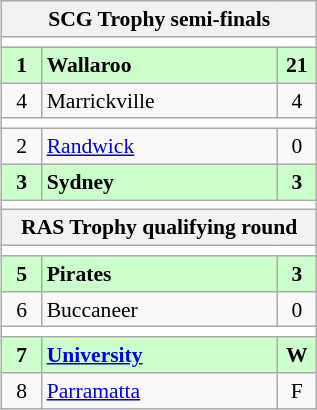<table align="right" class="wikitable" style="font-size:90%; text-align:center; margin-left:1em; margin-right:4em">
<tr bgcolor=#ccffcc>
<th colspan=3>SCG Trophy semi-finals</th>
</tr>
<tr bgcolor=#fff>
<td colspan=3></td>
</tr>
<tr bgcolor=#ccffcc>
<td width=20><strong>1</strong></td>
<td width=150; align=left> <strong>Wallaroo</strong></td>
<td width=20><strong>21</strong></td>
</tr>
<tr>
<td>4</td>
<td align=left>Marrickville</td>
<td>4</td>
</tr>
<tr bgcolor=#fff>
<td colspan=3></td>
</tr>
<tr>
<td>2</td>
<td align=left> <a href='#'>Randwick</a></td>
<td>0</td>
</tr>
<tr bgcolor=#ccffcc>
<td><strong>3</strong></td>
<td align=left><strong>Sydney</strong></td>
<td><strong>3</strong></td>
</tr>
<tr bgcolor=#fff>
<td colspan=3></td>
</tr>
<tr bgcolor=#ccffcc>
<th colspan=3>RAS Trophy qualifying round</th>
</tr>
<tr bgcolor=#fff>
<td colspan=3></td>
</tr>
<tr bgcolor=#ccffcc>
<td width=20><strong>5</strong></td>
<td width=150; align=left> <strong>Pirates</strong></td>
<td width=20><strong>3</strong></td>
</tr>
<tr>
<td>6</td>
<td align=left>Buccaneer</td>
<td>0</td>
</tr>
<tr bgcolor=#fff>
<td colspan=3></td>
</tr>
<tr bgcolor=#ccffcc>
<td><strong>7</strong></td>
<td align=left> <a href='#'><strong>University</strong></a></td>
<td><strong>W</strong></td>
</tr>
<tr>
<td>8</td>
<td align=left><a href='#'>Parramatta</a></td>
<td>F</td>
</tr>
</table>
